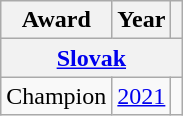<table class="wikitable">
<tr>
<th>Award</th>
<th>Year</th>
<th></th>
</tr>
<tr>
<th colspan="3"><a href='#'>Slovak</a></th>
</tr>
<tr>
<td>Champion</td>
<td><a href='#'>2021</a></td>
<td></td>
</tr>
</table>
